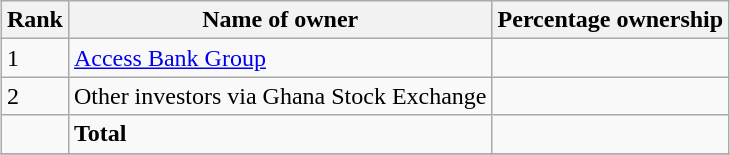<table class="wikitable sortable" style="margin: 0.5em auto">
<tr>
<th>Rank</th>
<th>Name of owner</th>
<th>Percentage ownership</th>
</tr>
<tr>
<td>1</td>
<td><a href='#'>Access Bank Group</a></td>
<td></td>
</tr>
<tr>
<td>2</td>
<td>Other investors via Ghana Stock Exchange</td>
<td></td>
</tr>
<tr>
<td></td>
<td><strong>Total</strong></td>
<td></td>
</tr>
<tr>
</tr>
</table>
